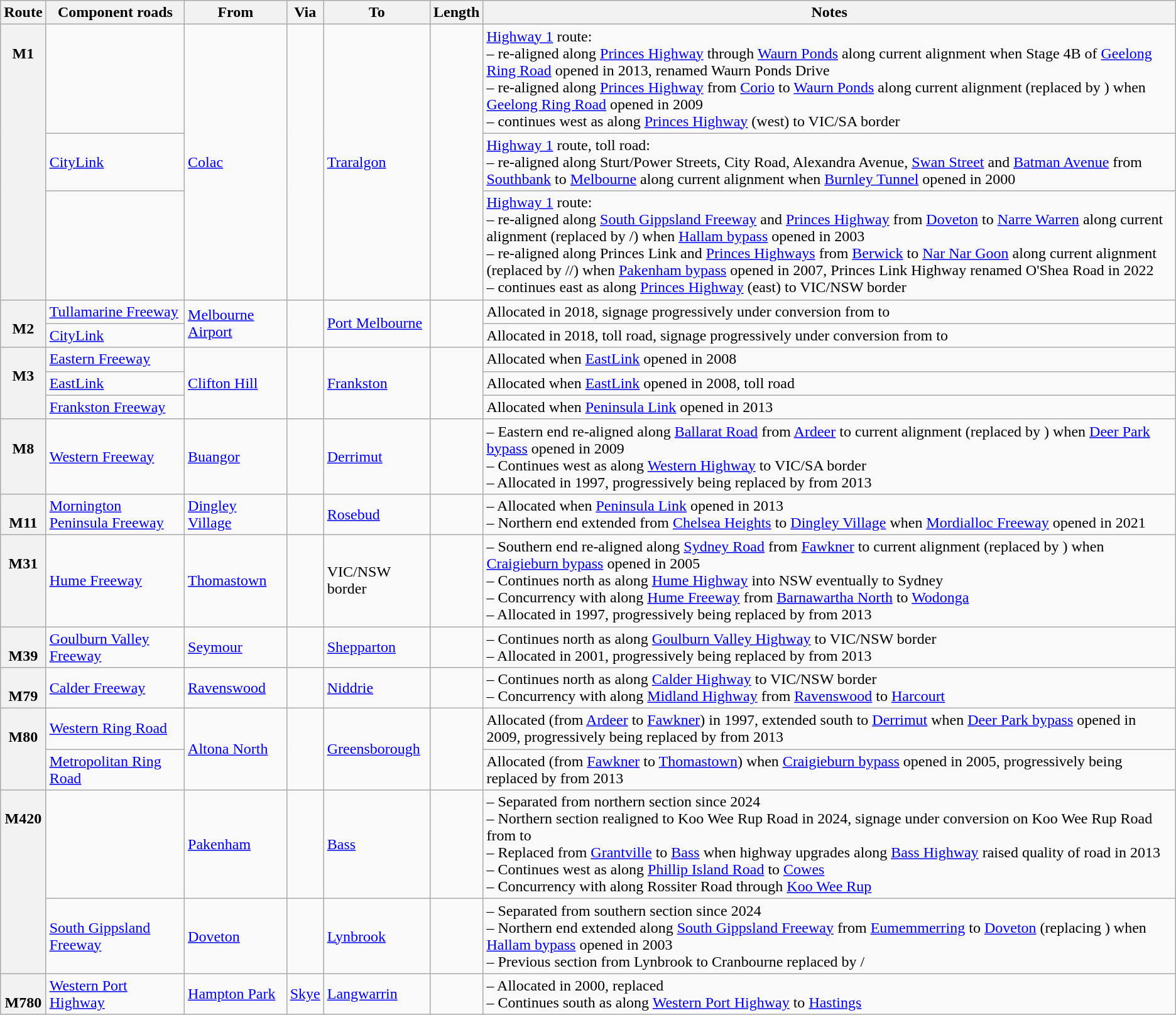<table class="wikitable sortable">
<tr>
<th scope="col">Route</th>
<th scope="col">Component roads</th>
<th scope="col">From</th>
<th scope="col">Via</th>
<th scope="col">To</th>
<th scope="col">Length</th>
<th scope="col">Notes</th>
</tr>
<tr>
<th rowspan="3" style="vertical-align:top; white-space:nowrap;"><br>M1</th>
<td></td>
<td rowspan="3"><a href='#'>Colac</a></td>
<td rowspan="3"></td>
<td rowspan="3"><a href='#'>Traralgon</a></td>
<td rowspan="3"></td>
<td> <a href='#'>Highway 1</a> route:<br>– re-aligned along <a href='#'>Princes Highway</a> through <a href='#'>Waurn Ponds</a> along current alignment when Stage 4B of <a href='#'>Geelong Ring Road</a> opened in 2013, renamed Waurn Ponds Drive<br>– re-aligned along <a href='#'>Princes Highway</a> from <a href='#'>Corio</a> to <a href='#'>Waurn Ponds</a> along current alignment (replaced by ) when <a href='#'>Geelong Ring Road</a> opened in 2009<br>– continues west as  along <a href='#'>Princes Highway</a> (west) to VIC/SA border</td>
</tr>
<tr>
<td><a href='#'>CityLink</a> </td>
<td> <a href='#'>Highway 1</a> route, toll road:<br>– re-aligned along Sturt/Power Streets, City Road, Alexandra Avenue, <a href='#'>Swan Street</a> and <a href='#'>Batman Avenue</a> from <a href='#'>Southbank</a> to <a href='#'>Melbourne</a> along current alignment when <a href='#'>Burnley Tunnel</a> opened in 2000</td>
</tr>
<tr>
<td></td>
<td> <a href='#'>Highway 1</a> route:<br>– re-aligned along <a href='#'>South Gippsland Freeway</a> and <a href='#'>Princes Highway</a> from <a href='#'>Doveton</a> to <a href='#'>Narre Warren</a> along current alignment (replaced by /) when <a href='#'>Hallam bypass</a> opened in 2003<br>– re-aligned along Princes Link and <a href='#'>Princes Highways</a> from <a href='#'>Berwick</a> to <a href='#'>Nar Nar Goon</a> along current alignment (replaced by //) when <a href='#'>Pakenham bypass</a> opened in 2007, Princes Link Highway renamed O'Shea Road in 2022<br>– continues east as  along <a href='#'>Princes Highway</a> (east) to VIC/NSW border</td>
</tr>
<tr>
<th rowspan="2" style="vertical-align:top; white-space:nowrap;"><br>M2</th>
<td><a href='#'>Tullamarine Freeway</a></td>
<td rowspan="2"><a href='#'>Melbourne Airport</a></td>
<td rowspan="2"></td>
<td rowspan="2"><a href='#'>Port Melbourne</a></td>
<td rowspan="2"></td>
<td>Allocated  in 2018, signage progressively under conversion from  to </td>
</tr>
<tr>
<td><a href='#'>CityLink</a> </td>
<td>Allocated  in 2018, toll road, signage progressively under conversion from  to </td>
</tr>
<tr>
<th rowspan="3" style="vertical-align:top; white-space:nowrap;"><br>M3</th>
<td><a href='#'>Eastern Freeway</a></td>
<td rowspan="3"><a href='#'>Clifton Hill</a></td>
<td rowspan="3"></td>
<td rowspan="3"><a href='#'>Frankston</a></td>
<td rowspan="3"></td>
<td>Allocated  when <a href='#'>EastLink</a> opened in 2008</td>
</tr>
<tr>
<td><a href='#'>EastLink</a></td>
<td>Allocated  when <a href='#'>EastLink</a> opened in 2008, toll road</td>
</tr>
<tr>
<td><a href='#'>Frankston Freeway</a></td>
<td>Allocated  when <a href='#'>Peninsula Link</a> opened in 2013</td>
</tr>
<tr>
<th style="vertical-align:top; white-space:nowrap;"><br>M8</th>
<td><a href='#'>Western Freeway</a></td>
<td><a href='#'>Buangor</a></td>
<td></td>
<td><a href='#'>Derrimut</a></td>
<td></td>
<td>– Eastern end re-aligned along <a href='#'>Ballarat Road</a> from <a href='#'>Ardeer</a> to current alignment (replaced by ) when <a href='#'>Deer Park bypass</a> opened in 2009<br>– Continues west as  along <a href='#'>Western Highway</a> to VIC/SA border<br>– Allocated  in 1997, progressively being replaced by  from 2013</td>
</tr>
<tr>
<th style="vertical-align:top; white-space:nowrap;"><br>M11</th>
<td><a href='#'>Mornington Peninsula Freeway</a></td>
<td><a href='#'>Dingley Village</a></td>
<td></td>
<td><a href='#'>Rosebud</a></td>
<td></td>
<td>– Allocated  when <a href='#'>Peninsula Link</a> opened in 2013<br>– Northern end extended from <a href='#'>Chelsea Heights</a> to <a href='#'>Dingley Village</a> when <a href='#'>Mordialloc Freeway</a> opened in 2021</td>
</tr>
<tr>
<th style="vertical-align:top; white-space:nowrap;"><br>M31</th>
<td><a href='#'>Hume Freeway</a></td>
<td><a href='#'>Thomastown</a></td>
<td></td>
<td>VIC/NSW border</td>
<td></td>
<td>– Southern end re-aligned along <a href='#'>Sydney Road</a> from <a href='#'>Fawkner</a> to current alignment (replaced by ) when <a href='#'>Craigieburn bypass</a> opened in 2005<br>– Continues north as  along <a href='#'>Hume Highway</a> into NSW eventually to Sydney<br>– Concurrency with  along <a href='#'>Hume Freeway</a> from <a href='#'>Barnawartha North</a> to <a href='#'>Wodonga</a><br>– Allocated  in 1997, progressively being replaced by  from 2013</td>
</tr>
<tr>
<th style="vertical-align:top; white-space:nowrap;"><br>M39</th>
<td><a href='#'>Goulburn Valley Freeway</a></td>
<td><a href='#'>Seymour</a></td>
<td></td>
<td><a href='#'>Shepparton</a></td>
<td></td>
<td>– Continues north as  along <a href='#'>Goulburn Valley Highway</a> to VIC/NSW border<br>– Allocated  in 2001, progressively being replaced by  from 2013</td>
</tr>
<tr>
<th style="vertical-align:top; white-space:nowrap;"><br>M79</th>
<td><a href='#'>Calder Freeway</a></td>
<td><a href='#'>Ravenswood</a></td>
<td></td>
<td><a href='#'>Niddrie</a></td>
<td></td>
<td>– Continues north as  along <a href='#'>Calder Highway</a> to VIC/NSW border<br>– Concurrency with  along <a href='#'>Midland Highway</a> from <a href='#'>Ravenswood</a> to <a href='#'>Harcourt</a></td>
</tr>
<tr>
<th rowspan="2" style="vertical-align:top; white-space:nowrap;"><br>M80</th>
<td><a href='#'>Western Ring Road</a></td>
<td rowspan="2"><a href='#'>Altona North</a></td>
<td rowspan="2"></td>
<td rowspan="2"><a href='#'>Greensborough</a></td>
<td rowspan="2"></td>
<td>Allocated  (from <a href='#'>Ardeer</a> to <a href='#'>Fawkner</a>) in 1997, extended south to <a href='#'>Derrimut</a> when <a href='#'>Deer Park bypass</a> opened in 2009, progressively being replaced by  from 2013</td>
</tr>
<tr>
<td><a href='#'>Metropolitan Ring Road</a></td>
<td>Allocated  (from <a href='#'>Fawkner</a> to <a href='#'>Thomastown</a>) when <a href='#'>Craigieburn bypass</a> opened in 2005, progressively being replaced by  from 2013</td>
</tr>
<tr>
<th rowspan="2" style="vertical-align:top; white-space:nowrap;"><br>M420</th>
<td></td>
<td><a href='#'>Pakenham</a></td>
<td></td>
<td><a href='#'>Bass</a></td>
<td></td>
<td>– Separated from northern  section since 2024<br>– Northern section realigned to Koo Wee Rup Road in 2024, signage under conversion on Koo Wee Rup Road from  to <br>– Replaced  from <a href='#'>Grantville</a> to <a href='#'>Bass</a> when highway upgrades along <a href='#'>Bass Highway</a> raised quality of road in 2013<br>– Continues west as  along <a href='#'>Phillip Island Road</a> to <a href='#'>Cowes</a><br>– Concurrency with  along Rossiter Road through <a href='#'>Koo Wee Rup</a></td>
</tr>
<tr>
<td><a href='#'>South Gippsland Freeway</a></td>
<td><a href='#'>Doveton</a></td>
<td></td>
<td><a href='#'>Lynbrook</a></td>
<td></td>
<td>– Separated from southern  section since 2024<br>– Northern end extended along <a href='#'>South Gippsland Freeway</a> from <a href='#'>Eumemmerring</a> to <a href='#'>Doveton</a> (replacing ) when <a href='#'>Hallam bypass</a> opened in 2003<br>– Previous  section from Lynbrook to Cranbourne replaced by /</td>
</tr>
<tr>
<th style="vertical-align:top; white-space:nowrap;"><br>M780</th>
<td><a href='#'>Western Port Highway</a></td>
<td><a href='#'>Hampton Park</a></td>
<td><a href='#'>Skye</a></td>
<td><a href='#'>Langwarrin</a></td>
<td></td>
<td>– Allocated  in 2000, replaced <br>– Continues south as  along <a href='#'>Western Port Highway</a> to <a href='#'>Hastings</a></td>
</tr>
</table>
